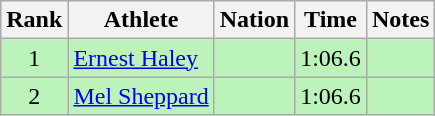<table class="wikitable sortable" style="text-align:center">
<tr>
<th>Rank</th>
<th>Athlete</th>
<th>Nation</th>
<th>Time</th>
<th>Notes</th>
</tr>
<tr bgcolor=bbf3bb>
<td>1</td>
<td align=left><a href='#'>Ernest Haley</a></td>
<td align=left></td>
<td>1:06.6</td>
<td></td>
</tr>
<tr bgcolor=bbf3bb>
<td>2</td>
<td align=left><a href='#'>Mel Sheppard</a></td>
<td align=left></td>
<td>1:06.6</td>
<td></td>
</tr>
</table>
